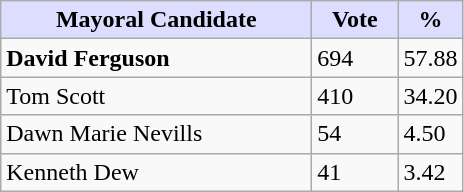<table class="wikitable">
<tr>
<th style="background:#ddf; width:200px;">Mayoral Candidate</th>
<th style="background:#ddf; width:50px;">Vote</th>
<th style="background:#ddf; width:30px;">%</th>
</tr>
<tr>
<td><strong>David Ferguson</strong></td>
<td>694</td>
<td>57.88</td>
</tr>
<tr>
<td>Tom Scott</td>
<td>410</td>
<td>34.20</td>
</tr>
<tr>
<td>Dawn Marie Nevills</td>
<td>54</td>
<td>4.50</td>
</tr>
<tr>
<td>Kenneth Dew</td>
<td>41</td>
<td>3.42</td>
</tr>
</table>
